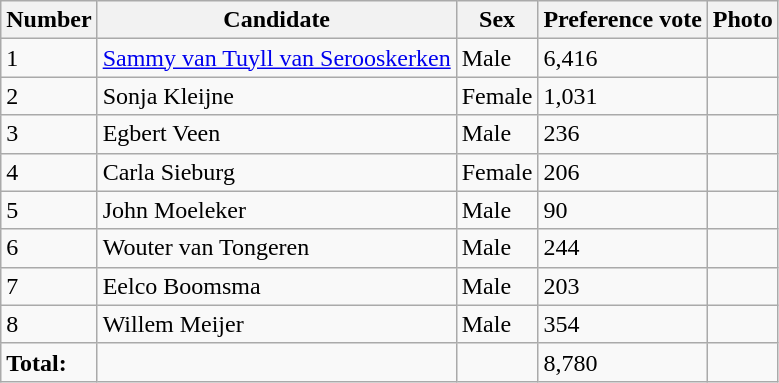<table class="wikitable vatop">
<tr>
<th>Number</th>
<th>Candidate</th>
<th>Sex</th>
<th>Preference vote</th>
<th>Photo</th>
</tr>
<tr>
<td>1</td>
<td><a href='#'>Sammy van Tuyll van Serooskerken</a></td>
<td>Male</td>
<td>6,416</td>
<td></td>
</tr>
<tr>
<td>2</td>
<td>Sonja Kleijne</td>
<td>Female</td>
<td>1,031</td>
<td></td>
</tr>
<tr>
<td>3</td>
<td>Egbert Veen</td>
<td>Male</td>
<td>236</td>
<td></td>
</tr>
<tr>
<td>4</td>
<td>Carla Sieburg</td>
<td>Female</td>
<td>206</td>
<td></td>
</tr>
<tr>
<td>5</td>
<td>John Moeleker</td>
<td>Male</td>
<td>90</td>
<td></td>
</tr>
<tr>
<td>6</td>
<td>Wouter van Tongeren</td>
<td>Male</td>
<td>244</td>
<td></td>
</tr>
<tr>
<td>7</td>
<td>Eelco Boomsma</td>
<td>Male</td>
<td>203</td>
<td></td>
</tr>
<tr>
<td>8</td>
<td>Willem Meijer</td>
<td>Male</td>
<td>354</td>
<td></td>
</tr>
<tr>
<td><strong>Total:</strong></td>
<td></td>
<td></td>
<td>8,780</td>
<td></td>
</tr>
</table>
